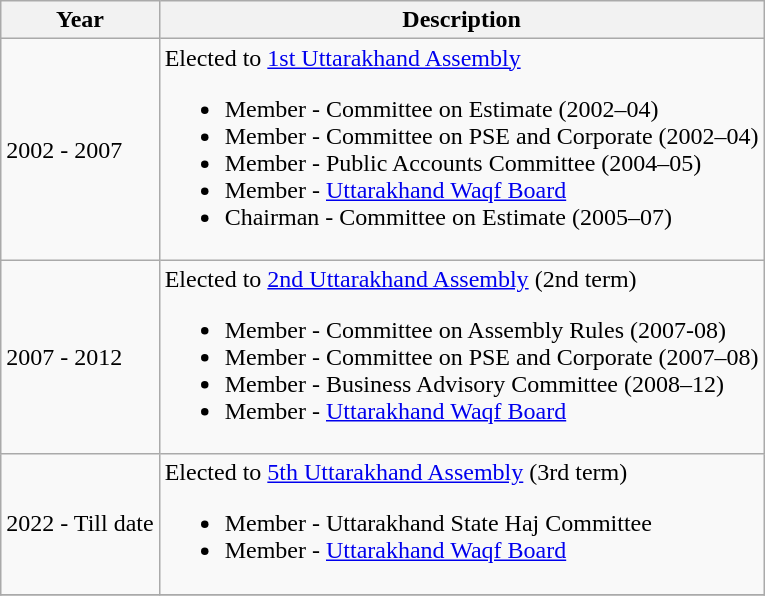<table class="wikitable">
<tr>
<th>Year</th>
<th>Description</th>
</tr>
<tr>
<td>2002 - 2007</td>
<td>Elected to <a href='#'>1st Uttarakhand Assembly</a><br><ul><li>Member - Committee on Estimate (2002–04)</li><li>Member - Committee on PSE and Corporate (2002–04)</li><li>Member - Public Accounts Committee (2004–05)</li><li>Member - <a href='#'>Uttarakhand Waqf Board</a></li><li>Chairman - Committee on Estimate (2005–07)</li></ul></td>
</tr>
<tr>
<td>2007 - 2012</td>
<td>Elected to <a href='#'>2nd Uttarakhand Assembly</a> (2nd term)<br><ul><li>Member - Committee on Assembly Rules (2007-08)</li><li>Member - Committee on PSE and Corporate (2007–08)</li><li>Member - Business Advisory Committee (2008–12)</li><li>Member - <a href='#'>Uttarakhand Waqf Board</a></li></ul></td>
</tr>
<tr>
<td>2022 - Till date</td>
<td>Elected to <a href='#'>5th Uttarakhand Assembly</a> (3rd term)<br><ul><li>Member - Uttarakhand State Haj Committee</li><li>Member - <a href='#'>Uttarakhand Waqf Board</a></li></ul></td>
</tr>
<tr>
</tr>
</table>
